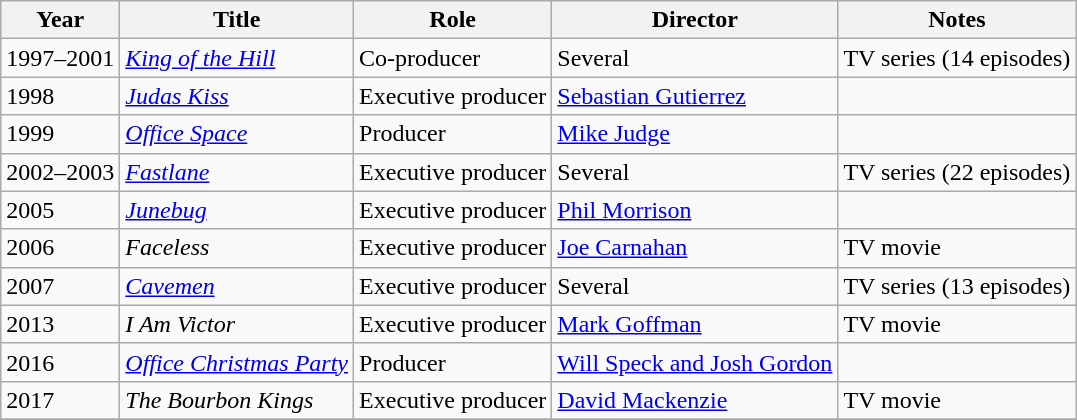<table class="wikitable sortable">
<tr>
<th>Year</th>
<th>Title</th>
<th>Role</th>
<th>Director</th>
<th>Notes</th>
</tr>
<tr>
<td>1997–2001</td>
<td><em><a href='#'>King of the Hill</a></em></td>
<td>Co-producer</td>
<td>Several</td>
<td>TV series (14 episodes)</td>
</tr>
<tr>
<td>1998</td>
<td><em><a href='#'>Judas Kiss</a></em></td>
<td>Executive producer</td>
<td><a href='#'>Sebastian Gutierrez</a></td>
<td></td>
</tr>
<tr>
<td>1999</td>
<td><em><a href='#'>Office Space</a></em></td>
<td>Producer</td>
<td><a href='#'>Mike Judge</a></td>
<td></td>
</tr>
<tr>
<td>2002–2003</td>
<td><em><a href='#'>Fastlane</a></em></td>
<td>Executive producer</td>
<td>Several</td>
<td>TV series (22 episodes)</td>
</tr>
<tr>
<td>2005</td>
<td><em><a href='#'>Junebug</a></em></td>
<td>Executive producer</td>
<td><a href='#'>Phil Morrison</a></td>
<td></td>
</tr>
<tr>
<td>2006</td>
<td><em>Faceless</em></td>
<td>Executive producer</td>
<td><a href='#'>Joe Carnahan</a></td>
<td>TV movie</td>
</tr>
<tr>
<td>2007</td>
<td><em><a href='#'>Cavemen</a></em></td>
<td>Executive producer</td>
<td>Several</td>
<td>TV series (13 episodes)</td>
</tr>
<tr>
<td>2013</td>
<td><em>I Am Victor</em></td>
<td>Executive producer</td>
<td><a href='#'>Mark Goffman</a></td>
<td>TV movie</td>
</tr>
<tr>
<td>2016</td>
<td><em><a href='#'>Office Christmas Party</a></em></td>
<td>Producer</td>
<td><a href='#'>Will Speck and Josh Gordon</a></td>
<td></td>
</tr>
<tr>
<td>2017</td>
<td><em>The Bourbon Kings</em></td>
<td>Executive producer</td>
<td><a href='#'>David Mackenzie</a></td>
<td>TV movie</td>
</tr>
<tr>
</tr>
</table>
